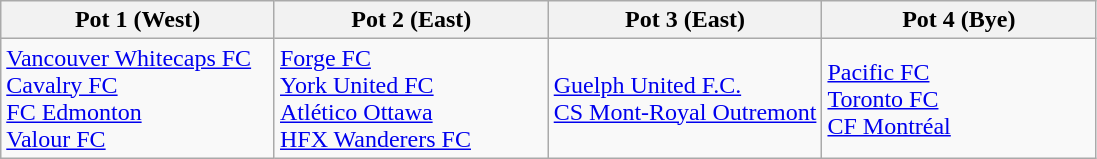<table class="wikitable">
<tr>
<th>Pot 1 (West)</th>
<th>Pot 2 (East)</th>
<th>Pot 3 (East)</th>
<th>Pot 4 (Bye)</th>
</tr>
<tr>
<td style="width: 25%;"><a href='#'>Vancouver Whitecaps FC</a><br><a href='#'>Cavalry FC</a><br><a href='#'>FC Edmonton</a><br><a href='#'>Valour FC</a></td>
<td style="width: 25%;"><a href='#'>Forge FC</a><br><a href='#'>York United FC</a><br><a href='#'>Atlético Ottawa</a><br><a href='#'>HFX Wanderers FC</a></td>
<td style="width: 25%;"><a href='#'>Guelph United F.C.</a><br><a href='#'>CS Mont-Royal Outremont</a></td>
<td style="width: 25%;"><a href='#'>Pacific FC</a><br><a href='#'>Toronto FC</a><br><a href='#'>CF Montréal</a></td>
</tr>
</table>
